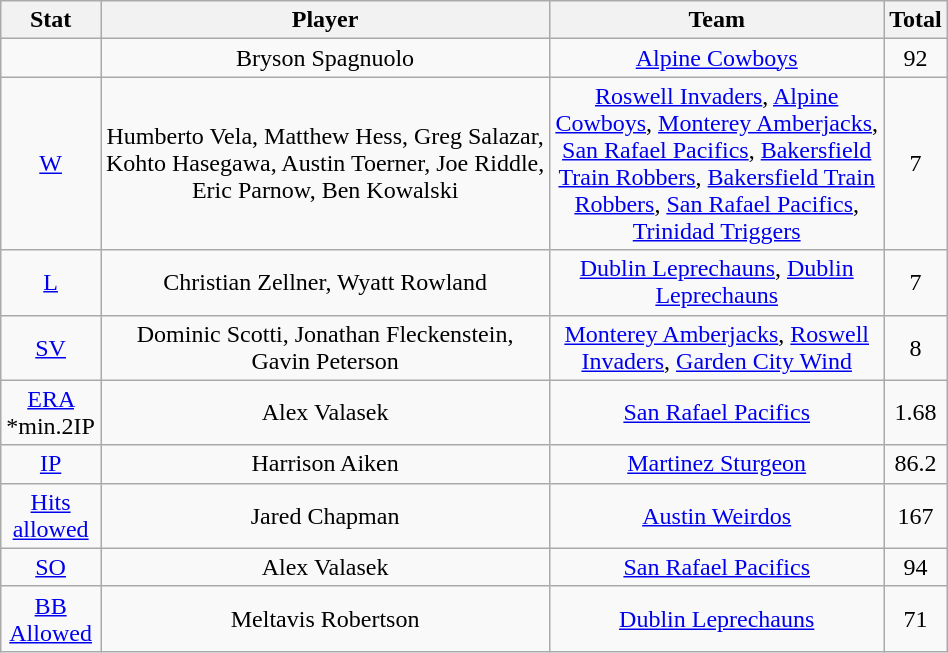<table class="wikitable"  style="width:50%; text-align:center;">
<tr>
<th style="width:5%;">Stat</th>
<th style="width:55%;">Player</th>
<th style="width:55%;">Team</th>
<th style="width:5%;">Total</th>
</tr>
<tr>
<td></td>
<td>Bryson Spagnuolo</td>
<td><a href='#'>Alpine Cowboys</a></td>
<td>92</td>
</tr>
<tr>
<td><a href='#'>W</a></td>
<td>Humberto Vela, Matthew Hess, Greg Salazar, Kohto Hasegawa, Austin Toerner, Joe Riddle, Eric Parnow, Ben Kowalski</td>
<td><a href='#'>Roswell Invaders</a>, <a href='#'>Alpine Cowboys</a>, <a href='#'>Monterey Amberjacks</a>, <a href='#'>San Rafael Pacifics</a>, <a href='#'>Bakersfield Train Robbers</a>, <a href='#'>Bakersfield Train Robbers</a>, <a href='#'>San Rafael Pacifics</a>, <a href='#'>Trinidad Triggers</a></td>
<td>7</td>
</tr>
<tr>
<td><a href='#'>L</a></td>
<td>Christian Zellner, Wyatt Rowland</td>
<td><a href='#'>Dublin Leprechauns</a>, <a href='#'>Dublin Leprechauns</a></td>
<td>7</td>
</tr>
<tr>
<td><a href='#'>SV</a></td>
<td>Dominic Scotti, Jonathan Fleckenstein, Gavin Peterson</td>
<td><a href='#'>Monterey Amberjacks</a>, <a href='#'>Roswell Invaders</a>, <a href='#'>Garden City Wind</a></td>
<td>8</td>
</tr>
<tr>
<td><a href='#'>ERA</a> *min.2IP</td>
<td>Alex Valasek</td>
<td><a href='#'>San Rafael Pacifics</a></td>
<td>1.68</td>
</tr>
<tr>
<td><a href='#'>IP</a></td>
<td>Harrison Aiken</td>
<td><a href='#'>Martinez Sturgeon</a></td>
<td>86.2</td>
</tr>
<tr>
<td><a href='#'>Hits allowed</a></td>
<td>Jared Chapman</td>
<td><a href='#'>Austin Weirdos</a></td>
<td>167</td>
</tr>
<tr>
<td><a href='#'>SO</a></td>
<td>Alex Valasek</td>
<td><a href='#'>San Rafael Pacifics</a></td>
<td>94</td>
</tr>
<tr>
<td><a href='#'>BB Allowed</a></td>
<td>Meltavis Robertson</td>
<td><a href='#'>Dublin Leprechauns</a></td>
<td>71</td>
</tr>
</table>
